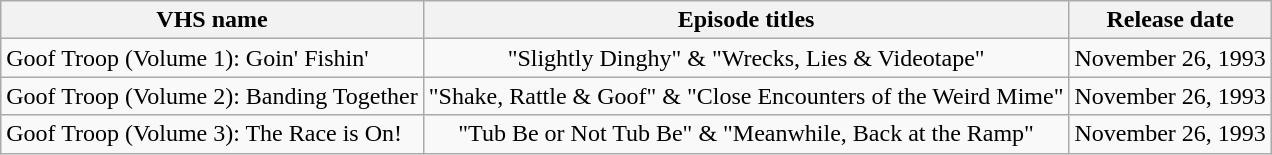<table class="wikitable">
<tr>
<th>VHS name</th>
<th>Episode titles</th>
<th>Release date</th>
</tr>
<tr>
<td>Goof Troop (Volume 1): Goin' Fishin'</td>
<td style="text-align:center;">"Slightly Dinghy" & "Wrecks, Lies & Videotape"</td>
<td>November 26, 1993</td>
</tr>
<tr>
<td>Goof Troop (Volume 2): Banding Together</td>
<td style="text-align:center;">"Shake, Rattle & Goof" & "Close Encounters of the Weird Mime"</td>
<td>November 26, 1993</td>
</tr>
<tr>
<td>Goof Troop (Volume 3): The Race is On!</td>
<td style="text-align:center;">"Tub Be or Not Tub Be" & "Meanwhile, Back at the Ramp"</td>
<td>November 26, 1993</td>
</tr>
</table>
